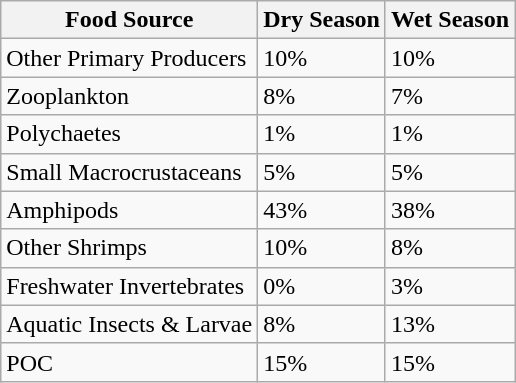<table class="wikitable sortable">
<tr>
<th>Food Source</th>
<th>Dry Season</th>
<th>Wet Season</th>
</tr>
<tr>
<td>Other Primary Producers</td>
<td>10%</td>
<td>10%</td>
</tr>
<tr>
<td>Zooplankton</td>
<td>8%</td>
<td>7%</td>
</tr>
<tr>
<td>Polychaetes</td>
<td>1%</td>
<td>1%</td>
</tr>
<tr>
<td>Small Macrocrustaceans</td>
<td>5%</td>
<td>5%</td>
</tr>
<tr>
<td>Amphipods</td>
<td>43%</td>
<td>38%</td>
</tr>
<tr>
<td>Other Shrimps</td>
<td>10%</td>
<td>8%</td>
</tr>
<tr>
<td>Freshwater Invertebrates</td>
<td>0%</td>
<td>3%</td>
</tr>
<tr>
<td>Aquatic Insects & Larvae</td>
<td>8%</td>
<td>13%</td>
</tr>
<tr>
<td>POC</td>
<td>15%</td>
<td>15%</td>
</tr>
</table>
